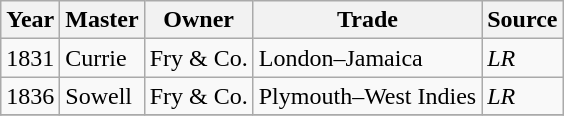<table class=" wikitable">
<tr>
<th>Year</th>
<th>Master</th>
<th>Owner</th>
<th>Trade</th>
<th>Source</th>
</tr>
<tr>
<td>1831</td>
<td>Currie</td>
<td>Fry & Co.</td>
<td>London–Jamaica</td>
<td><em>LR</em></td>
</tr>
<tr>
<td>1836</td>
<td>Sowell</td>
<td>Fry & Co.</td>
<td>Plymouth–West Indies</td>
<td><em>LR</em></td>
</tr>
<tr>
</tr>
</table>
